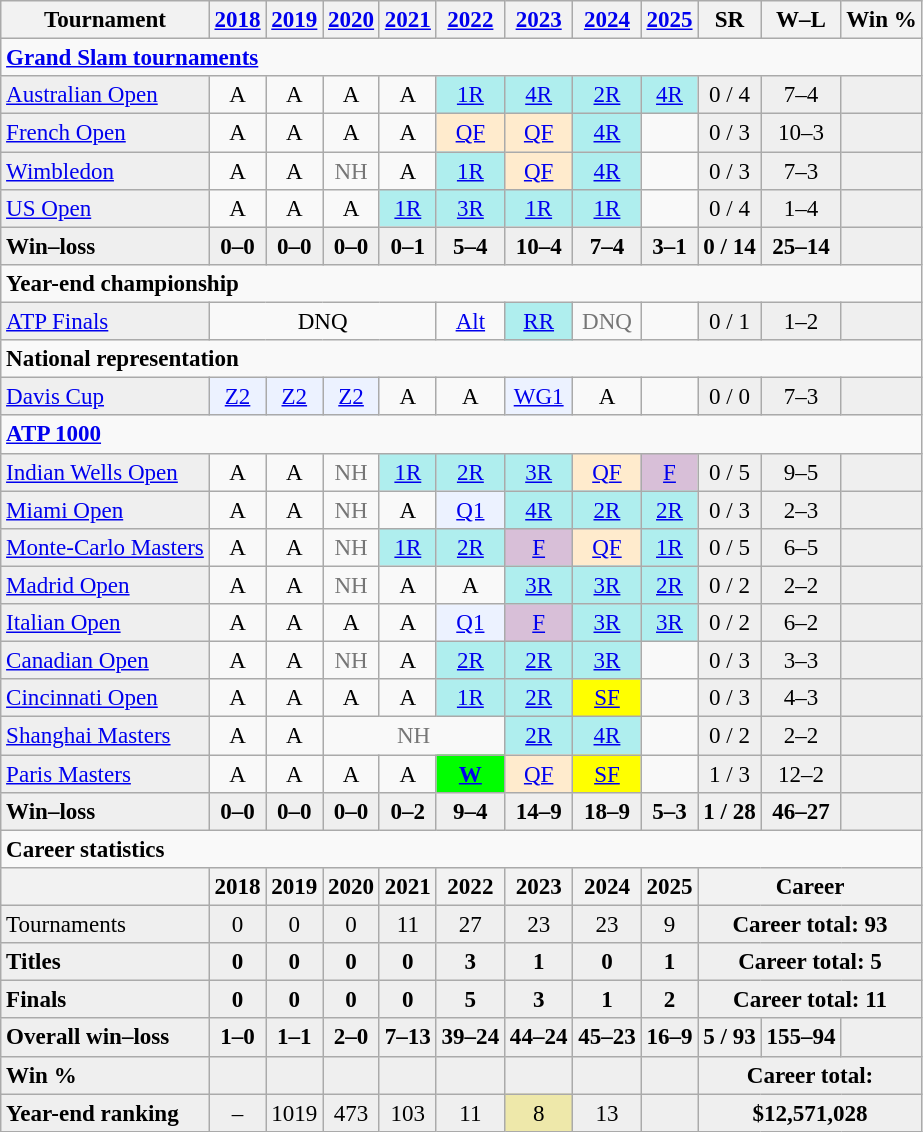<table class="wikitable nowrap" style=text-align:center;font-size:96%>
<tr>
<th>Tournament</th>
<th><a href='#'>2018</a></th>
<th><a href='#'>2019</a></th>
<th><a href='#'>2020</a></th>
<th><a href='#'>2021</a></th>
<th><a href='#'>2022</a></th>
<th><a href='#'>2023</a></th>
<th><a href='#'>2024</a></th>
<th><a href='#'>2025</a></th>
<th>SR</th>
<th>W–L</th>
<th>Win %</th>
</tr>
<tr>
<td colspan="12" align="left"><strong><a href='#'>Grand Slam tournaments</a></strong></td>
</tr>
<tr>
<td align=left bgcolor=efefef><a href='#'>Australian Open</a></td>
<td>A</td>
<td>A</td>
<td>A</td>
<td>A</td>
<td style=background:#afeeee><a href='#'>1R</a></td>
<td style=background:#afeeee><a href='#'>4R</a></td>
<td style=background:#afeeee><a href='#'>2R</a></td>
<td style=background:#afeeee><a href='#'>4R</a></td>
<td bgcolor=efefef>0 / 4</td>
<td bgcolor=efefef>7–4</td>
<td bgcolor=efefef></td>
</tr>
<tr>
<td align=left bgcolor=efefef><a href='#'>French Open</a></td>
<td>A</td>
<td>A</td>
<td>A</td>
<td>A</td>
<td style=background:#ffebcd><a href='#'>QF</a></td>
<td style=background:#ffebcd><a href='#'>QF</a></td>
<td style=background:#afeeee><a href='#'>4R</a></td>
<td></td>
<td bgcolor=efefef>0 / 3</td>
<td bgcolor=efefef>10–3</td>
<td bgcolor=efefef></td>
</tr>
<tr>
<td align=left bgcolor=efefef><a href='#'>Wimbledon</a></td>
<td>A</td>
<td>A</td>
<td style=color:#767676>NH</td>
<td>A</td>
<td style=background:#afeeee><a href='#'>1R</a></td>
<td style=background:#ffebcd><a href='#'>QF</a></td>
<td style=background:#afeeee><a href='#'>4R</a></td>
<td></td>
<td bgcolor=efefef>0 / 3</td>
<td bgcolor=efefef>7–3</td>
<td bgcolor=efefef></td>
</tr>
<tr>
<td align=left bgcolor=efefef><a href='#'>US Open</a></td>
<td>A</td>
<td>A</td>
<td>A</td>
<td style=background:#afeeee><a href='#'>1R</a></td>
<td style=background:#afeeee><a href='#'>3R</a></td>
<td style=background:#afeeee><a href='#'>1R</a></td>
<td style=background:#afeeee><a href='#'>1R</a></td>
<td></td>
<td bgcolor=efefef>0 / 4</td>
<td bgcolor=efefef>1–4</td>
<td bgcolor=efefef></td>
</tr>
<tr style="font-weight:bold;background:#EFEFEF;">
<td style=text-align:left>Win–loss</td>
<td>0–0</td>
<td>0–0</td>
<td>0–0</td>
<td>0–1</td>
<td>5–4</td>
<td>10–4</td>
<td>7–4</td>
<td>3–1</td>
<td>0 / 14</td>
<td>25–14</td>
<td bgcolor=efefef></td>
</tr>
<tr>
<td colspan="12" align="left"><strong>Year-end championship</strong></td>
</tr>
<tr>
<td align=left bgcolor=efefef><a href='#'>ATP Finals</a></td>
<td colspan=4>DNQ</td>
<td><a href='#'>Alt</a></td>
<td style=background:#afeeee><a href='#'>RR</a></td>
<td style=color:#767676>DNQ</td>
<td></td>
<td bgcolor=efefef>0 / 1</td>
<td bgcolor=efefef>1–2</td>
<td bgcolor=efefef></td>
</tr>
<tr>
<td colspan="12" align="left"><strong>National representation</strong></td>
</tr>
<tr>
<td align=left bgcolor=efefef><a href='#'>Davis Cup</a></td>
<td style=background:#ecf2ff><a href='#'>Z2</a></td>
<td style=background:#ecf2ff><a href='#'>Z2</a></td>
<td style=background:#ecf2ff><a href='#'>Z2</a></td>
<td>A</td>
<td>A</td>
<td style=background:#ecf2ff><a href='#'>WG1</a></td>
<td>A</td>
<td></td>
<td bgcolor=efefef>0 / 0</td>
<td bgcolor=efefef>7–3</td>
<td bgcolor=efefef></td>
</tr>
<tr>
<td colspan="12" align="left"><strong><a href='#'>ATP 1000</a></strong></td>
</tr>
<tr>
<td align=left bgcolor=efefef><a href='#'>Indian Wells Open</a></td>
<td>A</td>
<td>A</td>
<td style=color:#767676>NH</td>
<td style=background:#afeeee><a href='#'>1R</a></td>
<td style=background:#afeeee><a href='#'>2R</a></td>
<td style=background:#afeeee><a href='#'>3R</a></td>
<td style=background:#ffebcd><a href='#'>QF</a></td>
<td style=background:thistle><a href='#'>F</a></td>
<td bgcolor=efefef>0 / 5</td>
<td bgcolor=efefef>9–5</td>
<td bgcolor=efefef></td>
</tr>
<tr>
<td align=left bgcolor=efefef><a href='#'>Miami Open</a></td>
<td>A</td>
<td>A</td>
<td style=color:#767676>NH</td>
<td>A</td>
<td style=background:#ecf2ff><a href='#'>Q1</a></td>
<td style=background:#afeeee><a href='#'>4R</a></td>
<td style=background:#afeeee><a href='#'>2R</a></td>
<td style=background:#afeeee><a href='#'>2R</a></td>
<td bgcolor=efefef>0 / 3</td>
<td bgcolor=efefef>2–3</td>
<td bgcolor=efefef></td>
</tr>
<tr>
<td align=left bgcolor=efefef><a href='#'>Monte-Carlo Masters</a></td>
<td>A</td>
<td>A</td>
<td style=color:#767676>NH</td>
<td style=background:#afeeee><a href='#'>1R</a></td>
<td style=background:#afeeee><a href='#'>2R</a></td>
<td style=background:thistle><a href='#'>F</a></td>
<td style=background:#ffebcd><a href='#'>QF</a></td>
<td style=background:#afeeee><a href='#'>1R</a></td>
<td bgcolor=efefef>0 / 5</td>
<td bgcolor=efefef>6–5</td>
<td bgcolor=efefef></td>
</tr>
<tr>
<td align=left bgcolor=efefef><a href='#'>Madrid Open</a></td>
<td>A</td>
<td>A</td>
<td style=color:#767676>NH</td>
<td>A</td>
<td>A</td>
<td style=background:#afeeee><a href='#'>3R</a></td>
<td style=background:#afeeee><a href='#'>3R</a></td>
<td style=background:#afeeee><a href='#'>2R</a></td>
<td bgcolor=efefef>0 / 2</td>
<td bgcolor=efefef>2–2</td>
<td bgcolor=efefef></td>
</tr>
<tr>
<td align=left bgcolor=efefef><a href='#'>Italian Open</a></td>
<td>A</td>
<td>A</td>
<td>A</td>
<td>A</td>
<td style=background:#ecf2ff><a href='#'>Q1</a></td>
<td style=background:thistle><a href='#'>F</a></td>
<td style=background:#afeeee><a href='#'>3R</a></td>
<td style=background:#afeeee><a href='#'>3R</a></td>
<td bgcolor=efefef>0 / 2</td>
<td bgcolor=efefef>6–2</td>
<td bgcolor=efefef></td>
</tr>
<tr>
<td align=left bgcolor=efefef><a href='#'>Canadian Open</a></td>
<td>A</td>
<td>A</td>
<td style=color:#767676>NH</td>
<td>A</td>
<td style=background:#afeeee><a href='#'>2R</a></td>
<td style=background:#afeeee><a href='#'>2R</a></td>
<td style=background:#afeeee><a href='#'>3R</a></td>
<td></td>
<td bgcolor=efefef>0 / 3</td>
<td bgcolor=efefef>3–3</td>
<td bgcolor=efefef></td>
</tr>
<tr>
<td align=left bgcolor=efefef><a href='#'>Cincinnati Open</a></td>
<td>A</td>
<td>A</td>
<td>A</td>
<td>A</td>
<td style=background:#afeeee><a href='#'>1R</a></td>
<td style=background:#afeeee><a href='#'>2R</a></td>
<td style=background:yellow><a href='#'>SF</a></td>
<td></td>
<td bgcolor=efefef>0 / 3</td>
<td bgcolor=efefef>4–3</td>
<td bgcolor=efefef></td>
</tr>
<tr>
<td align=left bgcolor=efefef><a href='#'>Shanghai Masters</a></td>
<td>A</td>
<td>A</td>
<td colspan=3 style=color:#767676>NH</td>
<td style=background:#afeeee><a href='#'>2R</a></td>
<td style=background:#afeeee><a href='#'>4R</a></td>
<td></td>
<td bgcolor=efefef>0 / 2</td>
<td bgcolor=efefef>2–2</td>
<td bgcolor=efefef></td>
</tr>
<tr>
<td align=left bgcolor=efefef><a href='#'>Paris Masters</a></td>
<td>A</td>
<td>A</td>
<td>A</td>
<td>A</td>
<td style=background:lime><a href='#'><strong>W</strong></a></td>
<td style=background:#ffebcd><a href='#'>QF</a></td>
<td style=background:yellow><a href='#'>SF</a></td>
<td></td>
<td bgcolor=efefef>1 / 3</td>
<td bgcolor=efefef>12–2</td>
<td bgcolor=efefef></td>
</tr>
<tr style="font-weight:bold;background:#EFEFEF;">
<td style=text-align:left>Win–loss</td>
<td>0–0</td>
<td>0–0</td>
<td>0–0</td>
<td>0–2</td>
<td>9–4</td>
<td>14–9</td>
<td>18–9</td>
<td>5–3</td>
<td>1 / 28</td>
<td>46–27</td>
<td bgcolor=efefef></td>
</tr>
<tr>
<td colspan="12" align="left"><strong>Career statistics</strong></td>
</tr>
<tr>
<th></th>
<th>2018</th>
<th>2019</th>
<th>2020</th>
<th>2021</th>
<th>2022</th>
<th>2023</th>
<th>2024</th>
<th>2025</th>
<th colspan=3>Career</th>
</tr>
<tr style="background:#EFEFEF">
<td align=left>Tournaments</td>
<td>0</td>
<td>0</td>
<td>0</td>
<td>11</td>
<td>27</td>
<td>23</td>
<td>23</td>
<td>9</td>
<td colspan="3"><strong>Career total: 93</strong></td>
</tr>
<tr style="font-weight:bold;background:#EFEFEF;">
<td style=text-align:left>Titles</td>
<td>0</td>
<td>0</td>
<td>0</td>
<td>0</td>
<td>3</td>
<td>1</td>
<td>0</td>
<td>1</td>
<td colspan="3">Career total: 5</td>
</tr>
<tr style="font-weight:bold;background:#EFEFEF;">
<td style=text-align:left>Finals</td>
<td>0</td>
<td>0</td>
<td>0</td>
<td>0</td>
<td>5</td>
<td>3</td>
<td>1</td>
<td>2</td>
<td colspan="3">Career total: 11</td>
</tr>
<tr style="font-weight:bold;background:#EFEFEF;">
<td style=text-align:left>Overall win–loss</td>
<td>1–0</td>
<td>1–1</td>
<td>2–0</td>
<td>7–13</td>
<td>39–24</td>
<td>44–24</td>
<td>45–23</td>
<td>16–9</td>
<td>5 / 93</td>
<td>155–94</td>
<td bgcolor=efefef></td>
</tr>
<tr style=font-weight:bold;background:#efefef>
<td align=left>Win %</td>
<td></td>
<td></td>
<td></td>
<td></td>
<td></td>
<td></td>
<td></td>
<td></td>
<td colspan=3>Career total: </td>
</tr>
<tr style="background:#EFEFEF">
<td align=left><strong>Year-end ranking</strong></td>
<td>–</td>
<td>1019</td>
<td>473</td>
<td>103</td>
<td>11</td>
<td style=background:#eee8aa>8</td>
<td>13</td>
<td></td>
<td colspan="3"><strong>$12,571,028</strong></td>
</tr>
</table>
